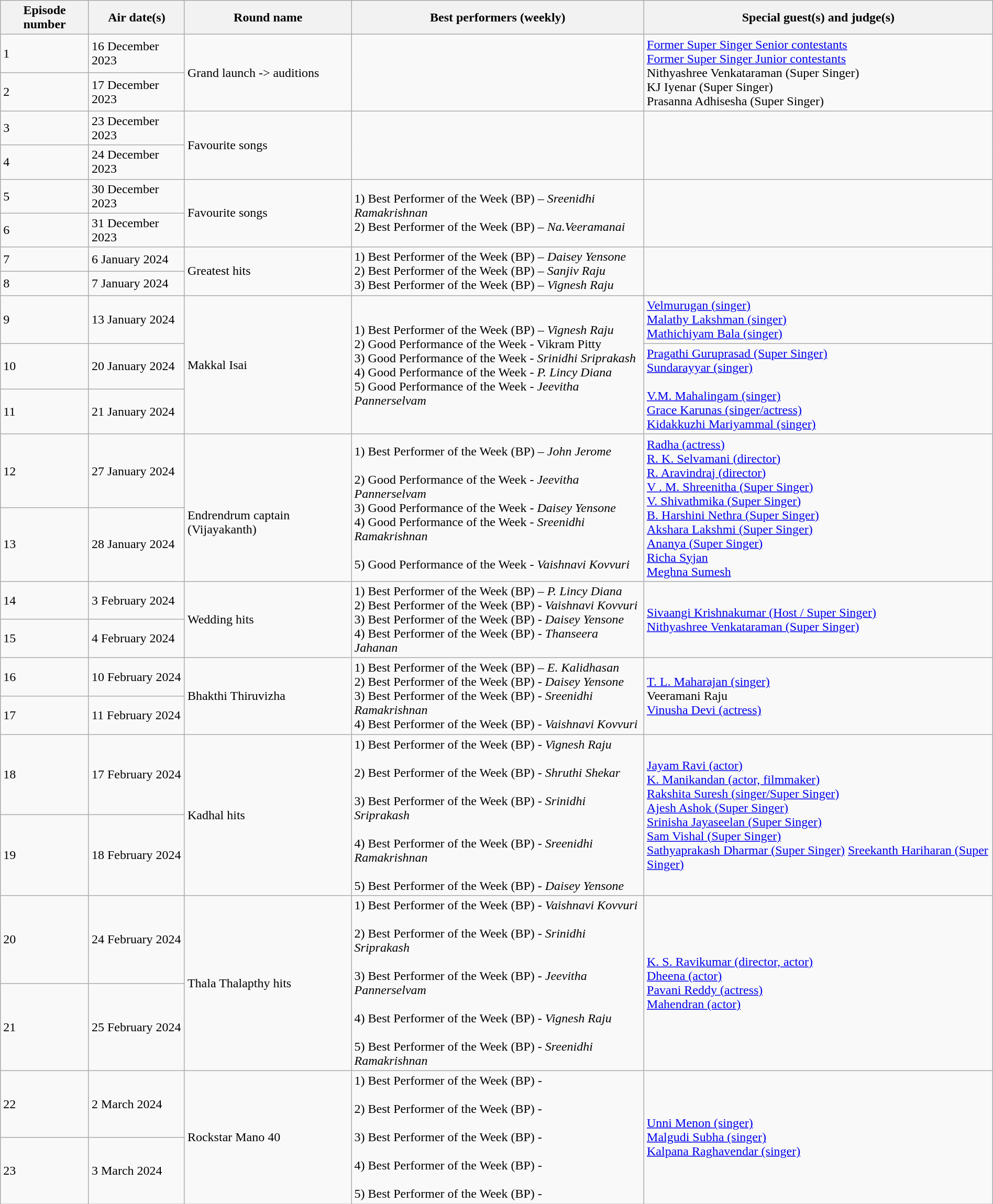<table class="wikitable" width="100%">
<tr>
<th scope="col">Episode number</th>
<th scope="col">Air date(s)</th>
<th scope="col">Round name</th>
<th scope="col">Best performers (weekly)</th>
<th scope="col">Special guest(s) and judge(s)</th>
</tr>
<tr>
<td>1</td>
<td>16 December 2023</td>
<td rowspan="2">Grand launch -> auditions</td>
<td rowspan="2"></td>
<td rowspan="2"><a href='#'>Former Super Singer Senior contestants</a><br><a href='#'>Former Super Singer Junior contestants</a><br>Nithyashree Venkataraman (Super Singer)<br>KJ Iyenar (Super Singer)<br>Prasanna Adhisesha (Super Singer)</td>
</tr>
<tr>
<td>2</td>
<td>17 December 2023</td>
</tr>
<tr>
<td>3</td>
<td>23 December 2023</td>
<td rowspan="2">Favourite songs</td>
<td rowspan="2"></td>
<td rowspan="2"></td>
</tr>
<tr>
<td>4</td>
<td>24 December 2023</td>
</tr>
<tr>
<td>5</td>
<td>30 December 2023</td>
<td rowspan="2">Favourite songs</td>
<td rowspan="2">1) Best Performer of the Week (BP) –   <em>Sreenidhi Ramakrishnan</em><br>2) Best Performer of the Week (BP) –  <em>Na.Veeramanai</em></td>
<td rowspan="2"></td>
</tr>
<tr>
<td>6</td>
<td>31 December 2023</td>
</tr>
<tr>
<td>7</td>
<td>6 January 2024</td>
<td rowspan="2">Greatest hits</td>
<td rowspan="2">1) Best Performer of the Week (BP) –  <em>Daisey Yensone</em><br>2) Best Performer of the Week (BP) –  <em>Sanjiv Raju</em><br>3) Best Performer of the Week (BP) –  <em>Vignesh Raju</em></td>
<td rowspan="2"></td>
</tr>
<tr>
<td>8</td>
<td>7 January 2024</td>
</tr>
<tr>
<td>9</td>
<td>13 January 2024</td>
<td rowspan="3">Makkal Isai</td>
<td rowspan="3">1) Best Performer of the Week (BP)  –  <em>Vignesh Raju</em><br>2) Good Performance of the Week  - Vikram Pitty<br>3) Good Performance of the Week - <em>Srinidhi Sriprakash</em><br>4) Good Performance of the Week - <em>P. Lincy Diana</em><br>5) Good Performance of the Week - <em>Jeevitha Pannerselvam</em></td>
<td><a href='#'>Velmurugan (singer)</a><br><a href='#'>Malathy Lakshman (singer)</a><br><a href='#'>Mathichiyam Bala (singer)</a><br></td>
</tr>
<tr>
<td>10</td>
<td>20 January 2024</td>
<td rowspan="2"><a href='#'>Pragathi Guruprasad (Super Singer)</a><br><a href='#'>Sundarayyar (singer)</a> <br><br><a href='#'>V.M. Mahalingam (singer)</a><br><a href='#'>Grace Karunas (singer/actress)</a><br>
<a href='#'>Kidakkuzhi Mariyammal (singer)</a><br></td>
</tr>
<tr>
<td>11</td>
<td>21 January 2024</td>
</tr>
<tr>
<td>12</td>
<td>27 January 2024</td>
<td rowspan="2"><br><br>Endrendrum captain (Vijayakanth)</td>
<td rowspan="2">1) Best Performer of the Week (BP)  – <em>John Jerome</em><br><br>2) Good Performance of the Week  - <em>Jeevitha Pannerselvam</em><br>3) Good Performance of the Week - <em>Daisey Yensone</em><br>4) Good Performance of the Week - <em>Sreenidhi Ramakrishnan</em><br><br>5) Good Performance of the Week - <em>Vaishnavi Kovvuri</em></td>
<td rowspan="2"><a href='#'>Radha (actress)</a> <br><a href='#'>R. K. Selvamani (director)</a><br><a href='#'>R. Aravindraj (director)</a><br><a href='#'>V . M. Shreenitha (Super Singer)</a><br><a href='#'>V. Shivathmika (Super Singer)</a><br><a href='#'>B. Harshini Nethra (Super Singer)</a><br><a href='#'>Akshara Lakshmi (Super Singer)</a><br><a href='#'>Ananya (Super Singer)</a><br><a href='#'>Richa Syjan</a><br><a href='#'>Meghna Sumesh</a></td>
</tr>
<tr>
<td>13</td>
<td>28 January 2024</td>
</tr>
<tr>
<td>14</td>
<td>3 February 2024</td>
<td rowspan="2">Wedding hits</td>
<td rowspan="2">1) Best Performer of the Week (BP)  –  <em>P. Lincy Diana</em><br>2) Best Performer of the Week (BP)  - <em>Vaishnavi Kovvuri</em><br>3) Best Performer of the Week (BP) - <em>Daisey Yensone</em><br>4) Best Performer of the Week (BP) - <em>Thanseera Jahanan</em></td>
<td rowspan="2"><a href='#'>Sivaangi Krishnakumar (Host / Super Singer)</a><br><a href='#'>Nithyashree Venkataraman (Super Singer)</a></td>
</tr>
<tr>
<td>15</td>
<td>4 February 2024</td>
</tr>
<tr>
<td>16</td>
<td>10 February 2024</td>
<td rowspan="2">Bhakthi Thiruvizha</td>
<td rowspan="2">1) Best Performer of the Week (BP)  –  <em>E. Kalidhasan</em><br>2) Best Performer of the Week (BP) - <em>Daisey Yensone</em><br>3) Best Performer of the Week (BP) - <em>Sreenidhi Ramakrishnan</em><br>4) Best Performer of the Week (BP) - <em>Vaishnavi Kovvuri</em></td>
<td rowspan="2"><a href='#'>T. L. Maharajan (singer)</a><br>Veeramani Raju<br><a href='#'>Vinusha Devi (actress)</a></td>
</tr>
<tr>
<td>17</td>
<td>11 February 2024</td>
</tr>
<tr>
<td>18</td>
<td>17 February 2024</td>
<td rowspan="2">Kadhal hits</td>
<td rowspan="2">1) Best Performer of the Week (BP) - <em>Vignesh Raju</em><br><br>2) Best Performer of the Week (BP) - <em>Shruthi Shekar</em><br><br>3) Best Performer of the Week (BP) - <em>Srinidhi Sriprakash</em><br><br>4) Best Performer of the Week (BP) - <em>Sreenidhi Ramakrishnan</em><br><br>5) Best Performer of the Week (BP) - <em>Daisey Yensone</em></td>
<td rowspan="2"><a href='#'>Jayam Ravi (actor)</a><br><a href='#'>K. Manikandan (actor, filmmaker)</a><br><a href='#'>Rakshita Suresh (singer/Super Singer)</a><br><a href='#'>Ajesh Ashok (Super Singer)</a><br><a href='#'>Srinisha Jayaseelan (Super Singer)</a><br><a href='#'>Sam Vishal (Super Singer)</a><br><a href='#'>Sathyaprakash Dharmar (Super Singer)</a>
<a href='#'>Sreekanth Hariharan (Super Singer)</a></td>
</tr>
<tr>
<td>19</td>
<td>18 February 2024</td>
</tr>
<tr>
<td>20</td>
<td>24 February 2024</td>
<td rowspan="2">Thala Thalapthy hits</td>
<td rowspan="2">1) Best Performer of the Week (BP) - <em>Vaishnavi Kovvuri</em><br><br>2) Best Performer of the Week (BP) - <em>Srinidhi Sriprakash</em><br><br>3) Best Performer of the Week (BP) - <em>Jeevitha Pannerselvam</em><br><br>4) Best Performer of the Week (BP) - <em>Vignesh Raju</em><br><br>5) Best Performer of the Week (BP) - <em>Sreenidhi Ramakrishnan</em></td>
<td rowspan="2"><a href='#'>K. S. Ravikumar (director, actor)</a><br><a href='#'>Dheena (actor)</a><br><a href='#'>Pavani Reddy (actress)</a><br><a href='#'>Mahendran (actor)</a></td>
</tr>
<tr>
<td>21</td>
<td>25 February 2024</td>
</tr>
<tr>
<td>22</td>
<td>2 March 2024</td>
<td rowspan="2">Rockstar Mano 40</td>
<td rowspan="2">1) Best Performer of the Week (BP) - <br><br>2) Best Performer of the Week (BP) - <br><br>3) Best Performer of the Week (BP) - <br><br>4) Best Performer of the Week (BP) - <br><br>5) Best Performer of the Week (BP) -</td>
<td rowspan="2"><a href='#'>Unni Menon (singer)</a><br><a href='#'>Malgudi Subha (singer)</a><br><a href='#'>Kalpana Raghavendar (singer)</a></td>
</tr>
<tr>
<td>23</td>
<td>3 March 2024</td>
</tr>
</table>
